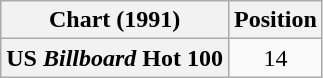<table class="wikitable plainrowheaders" style="text-align:center">
<tr>
<th>Chart (1991)</th>
<th>Position</th>
</tr>
<tr>
<th scope="row">US <em>Billboard</em> Hot 100</th>
<td>14</td>
</tr>
</table>
